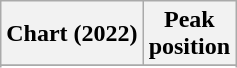<table class="wikitable sortable plainrowheaders">
<tr>
<th scope="col">Chart (2022)</th>
<th scope="col">Peak<br>position</th>
</tr>
<tr>
</tr>
<tr>
</tr>
</table>
